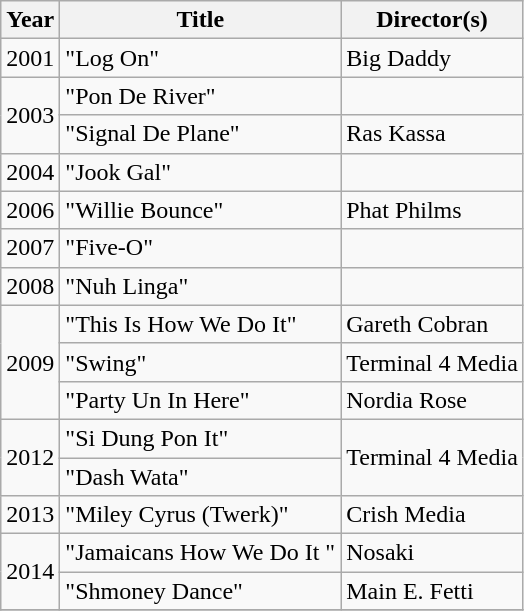<table class="wikitable">
<tr>
<th>Year</th>
<th>Title</th>
<th>Director(s)</th>
</tr>
<tr>
<td>2001</td>
<td>"Log On"</td>
<td>Big Daddy</td>
</tr>
<tr>
<td rowspan="2">2003</td>
<td>"Pon De River"</td>
<td></td>
</tr>
<tr>
<td>"Signal De Plane"</td>
<td>Ras Kassa</td>
</tr>
<tr>
<td>2004</td>
<td>"Jook Gal"</td>
<td></td>
</tr>
<tr>
<td>2006</td>
<td>"Willie Bounce"</td>
<td>Phat Philms</td>
</tr>
<tr>
<td>2007</td>
<td>"Five-O"</td>
<td></td>
</tr>
<tr>
<td>2008</td>
<td>"Nuh Linga"</td>
<td></td>
</tr>
<tr>
<td rowspan="3">2009</td>
<td>"This Is How We Do It"</td>
<td>Gareth Cobran</td>
</tr>
<tr>
<td>"Swing"</td>
<td>Terminal 4 Media</td>
</tr>
<tr>
<td>"Party Un In Here"</td>
<td>Nordia Rose</td>
</tr>
<tr>
<td rowspan="2">2012</td>
<td>"Si Dung Pon It"</td>
<td rowspan="2">Terminal 4 Media</td>
</tr>
<tr>
<td>"Dash Wata"</td>
</tr>
<tr>
<td>2013</td>
<td>"Miley Cyrus (Twerk)"</td>
<td>Crish Media</td>
</tr>
<tr>
<td rowspan="2">2014</td>
<td>"Jamaicans How We Do It "</td>
<td>Nosaki</td>
</tr>
<tr>
<td>"Shmoney Dance"</td>
<td>Main E. Fetti</td>
</tr>
<tr>
</tr>
</table>
